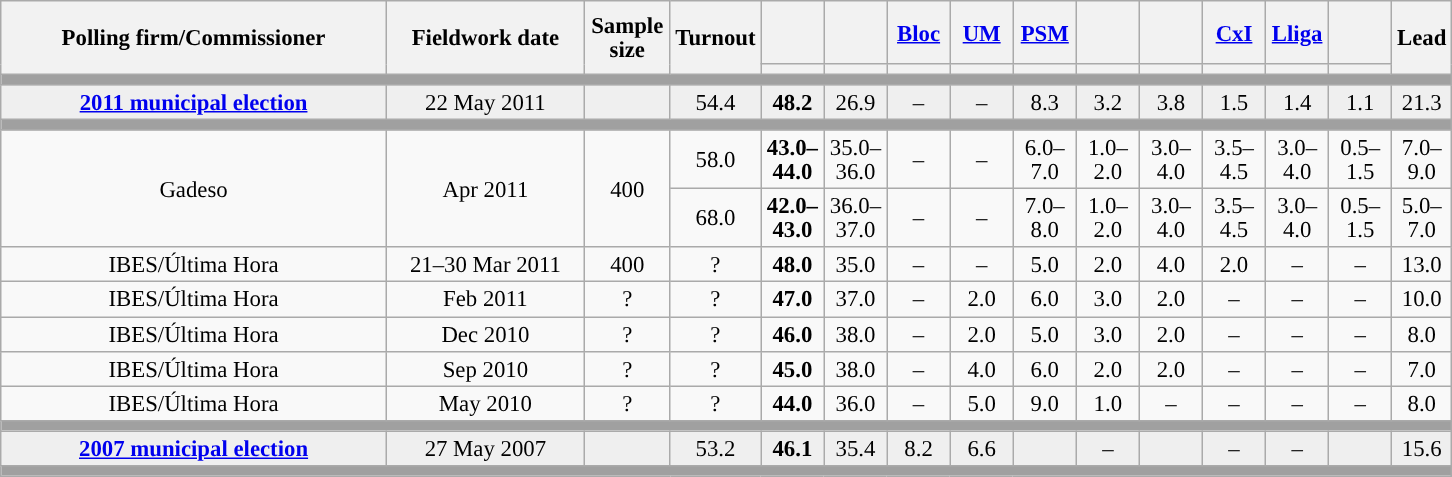<table class="wikitable collapsible collapsed" style="text-align:center; font-size:95%; line-height:16px;">
<tr style="height:42px;">
<th style="width:250px;" rowspan="2">Polling firm/Commissioner</th>
<th style="width:125px;" rowspan="2">Fieldwork date</th>
<th style="width:50px;" rowspan="2">Sample size</th>
<th style="width:45px;" rowspan="2">Turnout</th>
<th style="width:35px;"></th>
<th style="width:35px;"></th>
<th style="width:35px;"><a href='#'>Bloc</a></th>
<th style="width:35px;"><a href='#'>UM</a></th>
<th style="width:35px;"><a href='#'>PSM</a></th>
<th style="width:35px;"></th>
<th style="width:35px;"></th>
<th style="width:35px;"><a href='#'>CxI</a></th>
<th style="width:35px;"><a href='#'>Lliga</a></th>
<th style="width:35px;"></th>
<th style="width:30px;" rowspan="2">Lead</th>
</tr>
<tr>
<th style="color:inherit;background:"></th>
<th style="color:inherit;background:"></th>
<th style="color:inherit;background:"></th>
<th style="color:inherit;background:"></th>
<th style="color:inherit;background:"></th>
<th style="color:inherit;background:"></th>
<th style="color:inherit;background:"></th>
<th style="color:inherit;background:"></th>
<th style="color:inherit;background:"></th>
<th style="color:inherit;background:"></th>
</tr>
<tr>
<td colspan="15" style="background:#A0A0A0"></td>
</tr>
<tr style="background:#EFEFEF;">
<td><strong><a href='#'>2011 municipal election</a></strong></td>
<td>22 May 2011</td>
<td></td>
<td>54.4</td>
<td><strong>48.2</strong><br></td>
<td>26.9<br></td>
<td>–</td>
<td>–</td>
<td>8.3<br></td>
<td>3.2<br></td>
<td>3.8<br></td>
<td>1.5<br></td>
<td>1.4<br></td>
<td>1.1<br></td>
<td style="background:">21.3</td>
</tr>
<tr>
<td colspan="15" style="background:#A0A0A0"></td>
</tr>
<tr>
<td rowspan="2">Gadeso</td>
<td rowspan="2">Apr 2011</td>
<td rowspan="2">400</td>
<td>58.0</td>
<td><strong>43.0–<br>44.0</strong><br></td>
<td>35.0–<br>36.0<br></td>
<td>–</td>
<td>–</td>
<td>6.0–<br>7.0<br></td>
<td>1.0–<br>2.0<br></td>
<td>3.0–<br>4.0<br></td>
<td>3.5–<br>4.5<br></td>
<td>3.0–<br>4.0<br></td>
<td>0.5–<br>1.5<br></td>
<td style="background:">7.0–<br>9.0</td>
</tr>
<tr>
<td>68.0</td>
<td><strong>42.0–<br>43.0</strong><br></td>
<td>36.0–<br>37.0<br></td>
<td>–</td>
<td>–</td>
<td>7.0–<br>8.0<br></td>
<td>1.0–<br>2.0<br></td>
<td>3.0–<br>4.0<br></td>
<td>3.5–<br>4.5<br></td>
<td>3.0–<br>4.0<br></td>
<td>0.5–<br>1.5<br></td>
<td style="background:">5.0–<br>7.0</td>
</tr>
<tr>
<td>IBES/Última Hora</td>
<td>21–30 Mar 2011</td>
<td>400</td>
<td>?</td>
<td><strong>48.0</strong><br></td>
<td>35.0<br></td>
<td>–</td>
<td>–</td>
<td>5.0<br></td>
<td>2.0<br></td>
<td>4.0<br></td>
<td>2.0<br></td>
<td>–</td>
<td>–</td>
<td style="background:">13.0</td>
</tr>
<tr>
<td>IBES/Última Hora</td>
<td>Feb 2011</td>
<td>?</td>
<td>?</td>
<td><strong>47.0</strong><br></td>
<td>37.0<br></td>
<td>–</td>
<td>2.0<br></td>
<td>6.0<br></td>
<td>3.0<br></td>
<td>2.0<br></td>
<td>–</td>
<td>–</td>
<td>–</td>
<td style="background:">10.0</td>
</tr>
<tr>
<td>IBES/Última Hora</td>
<td>Dec 2010</td>
<td>?</td>
<td>?</td>
<td><strong>46.0</strong><br></td>
<td>38.0<br></td>
<td>–</td>
<td>2.0<br></td>
<td>5.0<br></td>
<td>3.0<br></td>
<td>2.0<br></td>
<td>–</td>
<td>–</td>
<td>–</td>
<td style="background:">8.0</td>
</tr>
<tr>
<td>IBES/Última Hora</td>
<td>Sep 2010</td>
<td>?</td>
<td>?</td>
<td><strong>45.0</strong><br></td>
<td>38.0<br></td>
<td>–</td>
<td>4.0<br></td>
<td>6.0<br></td>
<td>2.0<br></td>
<td>2.0<br></td>
<td>–</td>
<td>–</td>
<td>–</td>
<td style="background:">7.0</td>
</tr>
<tr>
<td>IBES/Última Hora</td>
<td>May 2010</td>
<td>?</td>
<td>?</td>
<td><strong>44.0</strong><br></td>
<td>36.0<br></td>
<td>–</td>
<td>5.0<br></td>
<td>9.0<br></td>
<td>1.0<br></td>
<td>–</td>
<td>–</td>
<td>–</td>
<td>–</td>
<td style="background:">8.0</td>
</tr>
<tr>
<td colspan="15" style="background:#A0A0A0"></td>
</tr>
<tr style="background:#EFEFEF;">
<td><strong><a href='#'>2007 municipal election</a></strong></td>
<td>27 May 2007</td>
<td></td>
<td>53.2</td>
<td><strong>46.1</strong><br></td>
<td>35.4<br></td>
<td>8.2<br></td>
<td>6.6<br></td>
<td></td>
<td>–</td>
<td></td>
<td>–</td>
<td>–</td>
<td></td>
<td style="background:">15.6</td>
</tr>
<tr>
<td colspan="15" style="background:#A0A0A0"></td>
</tr>
</table>
